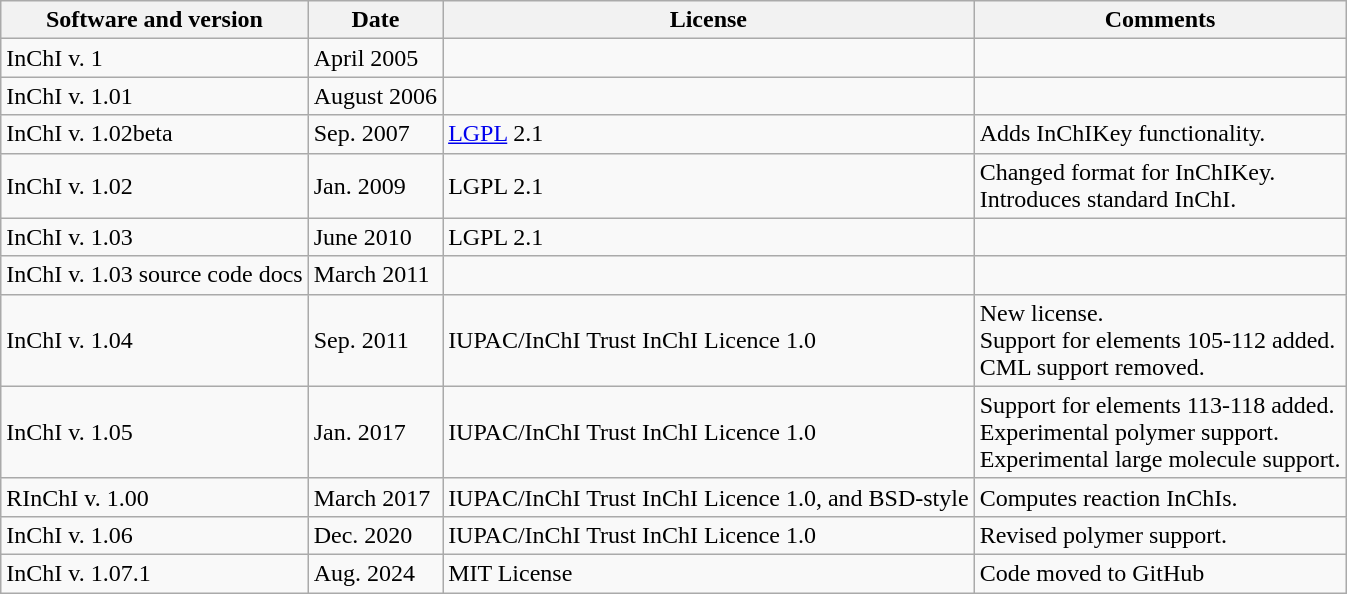<table class="wikitable">
<tr>
<th>Software and version</th>
<th>Date</th>
<th>License</th>
<th>Comments</th>
</tr>
<tr>
<td>InChI v. 1</td>
<td>April 2005</td>
<td></td>
<td></td>
</tr>
<tr>
<td>InChI v. 1.01</td>
<td>August 2006</td>
<td></td>
<td></td>
</tr>
<tr>
<td>InChI v. 1.02beta</td>
<td>Sep. 2007</td>
<td><a href='#'>LGPL</a> 2.1</td>
<td>Adds InChIKey functionality.</td>
</tr>
<tr>
<td>InChI v. 1.02</td>
<td>Jan. 2009</td>
<td>LGPL 2.1</td>
<td>Changed format for InChIKey.<br>Introduces standard InChI.</td>
</tr>
<tr>
<td>InChI v. 1.03</td>
<td>June 2010</td>
<td>LGPL 2.1</td>
<td></td>
</tr>
<tr>
<td>InChI v. 1.03 source code docs</td>
<td>March 2011</td>
<td></td>
<td></td>
</tr>
<tr>
<td>InChI v. 1.04</td>
<td>Sep. 2011</td>
<td>IUPAC/InChI Trust InChI Licence 1.0</td>
<td>New license.<br>Support for elements 105-112 added.<br>CML support removed.</td>
</tr>
<tr>
<td>InChI v. 1.05</td>
<td>Jan. 2017</td>
<td>IUPAC/InChI Trust InChI Licence 1.0</td>
<td>Support for elements 113-118 added.<br>Experimental polymer support.<br>Experimental large molecule support.</td>
</tr>
<tr>
<td>RInChI v. 1.00</td>
<td>March 2017</td>
<td>IUPAC/InChI Trust InChI Licence 1.0, and BSD-style</td>
<td>Computes reaction InChIs.</td>
</tr>
<tr>
<td>InChI v. 1.06</td>
<td>Dec. 2020</td>
<td>IUPAC/InChI Trust InChI Licence 1.0</td>
<td>Revised polymer support.</td>
</tr>
<tr>
<td>InChI v. 1.07.1</td>
<td>Aug. 2024</td>
<td>MIT License</td>
<td>Code moved to GitHub</td>
</tr>
</table>
